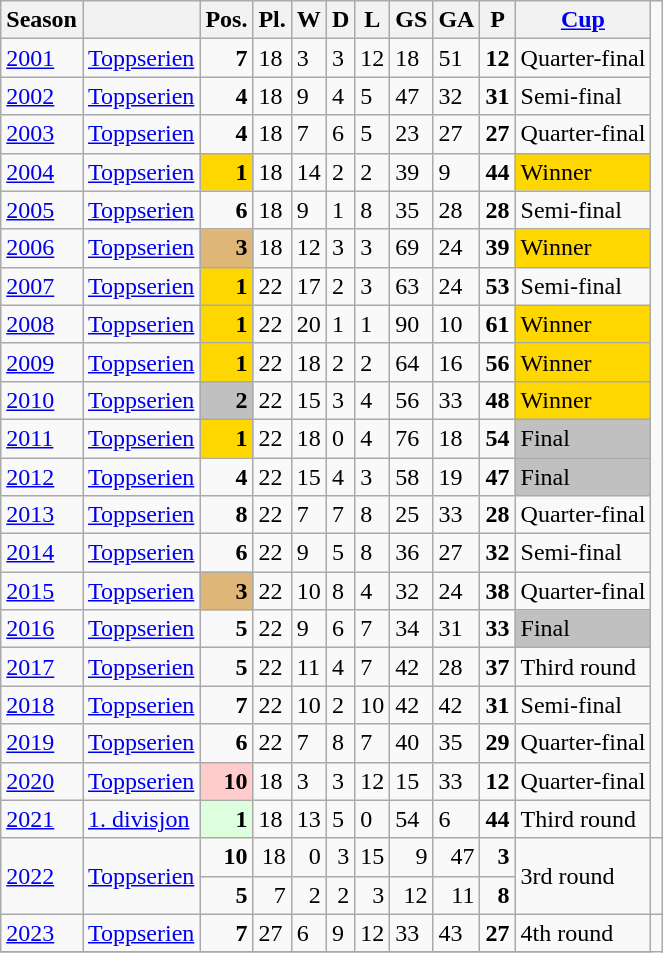<table class="wikitable">
<tr>
<th>Season</th>
<th></th>
<th>Pos.</th>
<th>Pl.</th>
<th>W</th>
<th>D</th>
<th>L</th>
<th>GS</th>
<th>GA</th>
<th>P</th>
<th><a href='#'>Cup</a></th>
</tr>
<tr>
<td><a href='#'>2001</a></td>
<td><a href='#'>Toppserien</a></td>
<td align=right><strong>7</strong></td>
<td>18</td>
<td>3</td>
<td>3</td>
<td>12</td>
<td>18</td>
<td>51</td>
<td><strong>12</strong></td>
<td>Quarter-final</td>
</tr>
<tr>
<td><a href='#'>2002</a></td>
<td><a href='#'>Toppserien</a></td>
<td align=right><strong>4</strong></td>
<td>18</td>
<td>9</td>
<td>4</td>
<td>5</td>
<td>47</td>
<td>32</td>
<td><strong>31</strong></td>
<td>Semi-final</td>
</tr>
<tr>
<td><a href='#'>2003</a></td>
<td><a href='#'>Toppserien</a></td>
<td align=right><strong>4</strong></td>
<td>18</td>
<td>7</td>
<td>6</td>
<td>5</td>
<td>23</td>
<td>27</td>
<td><strong>27</strong></td>
<td>Quarter-final</td>
</tr>
<tr>
<td><a href='#'>2004</a></td>
<td><a href='#'>Toppserien</a></td>
<td align=right bgcolor=gold><strong>1</strong></td>
<td>18</td>
<td>14</td>
<td>2</td>
<td>2</td>
<td>39</td>
<td>9</td>
<td><strong>44</strong></td>
<td bgcolor=gold>Winner</td>
</tr>
<tr>
<td><a href='#'>2005</a></td>
<td><a href='#'>Toppserien</a></td>
<td align=right><strong>6</strong></td>
<td>18</td>
<td>9</td>
<td>1</td>
<td>8</td>
<td>35</td>
<td>28</td>
<td><strong>28</strong></td>
<td>Semi-final</td>
</tr>
<tr>
<td><a href='#'>2006</a></td>
<td><a href='#'>Toppserien</a></td>
<td align=right bgcolor="#deb678"><strong>3</strong></td>
<td>18</td>
<td>12</td>
<td>3</td>
<td>3</td>
<td>69</td>
<td>24</td>
<td><strong>39</strong></td>
<td bgcolor=gold>Winner</td>
</tr>
<tr>
<td><a href='#'>2007</a></td>
<td><a href='#'>Toppserien</a></td>
<td align=right bgcolor=gold><strong>1</strong></td>
<td>22</td>
<td>17</td>
<td>2</td>
<td>3</td>
<td>63</td>
<td>24</td>
<td><strong>53</strong></td>
<td>Semi-final</td>
</tr>
<tr>
<td><a href='#'>2008</a></td>
<td><a href='#'>Toppserien</a></td>
<td align=right bgcolor=gold><strong>1</strong></td>
<td>22</td>
<td>20</td>
<td>1</td>
<td>1</td>
<td>90</td>
<td>10</td>
<td><strong>61</strong></td>
<td bgcolor=gold>Winner</td>
</tr>
<tr>
<td><a href='#'>2009</a></td>
<td><a href='#'>Toppserien</a></td>
<td align=right bgcolor=gold><strong>1</strong></td>
<td>22</td>
<td>18</td>
<td>2</td>
<td>2</td>
<td>64</td>
<td>16</td>
<td><strong>56</strong></td>
<td bgcolor=gold>Winner</td>
</tr>
<tr>
<td><a href='#'>2010</a></td>
<td><a href='#'>Toppserien</a></td>
<td align=right bgcolor=silver><strong>2</strong></td>
<td>22</td>
<td>15</td>
<td>3</td>
<td>4</td>
<td>56</td>
<td>33</td>
<td><strong>48</strong></td>
<td bgcolor=gold>Winner</td>
</tr>
<tr>
<td><a href='#'>2011</a></td>
<td><a href='#'>Toppserien</a></td>
<td align=right bgcolor=gold><strong>1</strong></td>
<td>22</td>
<td>18</td>
<td>0</td>
<td>4</td>
<td>76</td>
<td>18</td>
<td><strong>54</strong></td>
<td bgcolor=silver>Final</td>
</tr>
<tr>
<td><a href='#'>2012</a></td>
<td><a href='#'>Toppserien</a></td>
<td align=right><strong>4</strong></td>
<td>22</td>
<td>15</td>
<td>4</td>
<td>3</td>
<td>58</td>
<td>19</td>
<td><strong>47</strong></td>
<td bgcolor=silver>Final</td>
</tr>
<tr>
<td><a href='#'>2013</a></td>
<td><a href='#'>Toppserien</a></td>
<td align=right><strong>8</strong></td>
<td>22</td>
<td>7</td>
<td>7</td>
<td>8</td>
<td>25</td>
<td>33</td>
<td><strong>28</strong></td>
<td>Quarter-final</td>
</tr>
<tr>
<td><a href='#'>2014</a></td>
<td><a href='#'>Toppserien</a></td>
<td align=right><strong>6</strong></td>
<td>22</td>
<td>9</td>
<td>5</td>
<td>8</td>
<td>36</td>
<td>27</td>
<td><strong>32</strong></td>
<td>Semi-final</td>
</tr>
<tr>
<td><a href='#'>2015</a></td>
<td><a href='#'>Toppserien</a></td>
<td align=right bgcolor="#deb678"><strong>3</strong></td>
<td>22</td>
<td>10</td>
<td>8</td>
<td>4</td>
<td>32</td>
<td>24</td>
<td><strong>38</strong></td>
<td>Quarter-final</td>
</tr>
<tr>
<td><a href='#'>2016</a></td>
<td><a href='#'>Toppserien</a></td>
<td align=right><strong>5</strong></td>
<td>22</td>
<td>9</td>
<td>6</td>
<td>7</td>
<td>34</td>
<td>31</td>
<td><strong>33</strong></td>
<td bgcolor=silver>Final</td>
</tr>
<tr>
<td><a href='#'>2017</a></td>
<td><a href='#'>Toppserien</a></td>
<td align=right><strong>5</strong></td>
<td>22</td>
<td>11</td>
<td>4</td>
<td>7</td>
<td>42</td>
<td>28</td>
<td><strong>37</strong></td>
<td>Third round</td>
</tr>
<tr>
<td><a href='#'>2018</a></td>
<td><a href='#'>Toppserien</a></td>
<td align=right><strong>7</strong></td>
<td>22</td>
<td>10</td>
<td>2</td>
<td>10</td>
<td>42</td>
<td>42</td>
<td><strong>31</strong></td>
<td>Semi-final</td>
</tr>
<tr>
<td><a href='#'>2019</a></td>
<td><a href='#'>Toppserien</a></td>
<td align=right><strong>6</strong></td>
<td>22</td>
<td>7</td>
<td>8</td>
<td>7</td>
<td>40</td>
<td>35</td>
<td><strong>29</strong></td>
<td>Quarter-final</td>
</tr>
<tr>
<td><a href='#'>2020</a></td>
<td><a href='#'>Toppserien</a></td>
<td align=right bgcolor="#FFCCCC"><strong>10</strong></td>
<td>18</td>
<td>3</td>
<td>3</td>
<td>12</td>
<td>15</td>
<td>33</td>
<td><strong>12</strong></td>
<td>Quarter-final</td>
</tr>
<tr>
<td><a href='#'>2021</a></td>
<td><a href='#'>1. divisjon</a></td>
<td align=right bgcolor="#DDFFDD"><strong>1</strong></td>
<td>18</td>
<td>13</td>
<td>5</td>
<td>0</td>
<td>54</td>
<td>6</td>
<td><strong>44</strong></td>
<td>Third round</td>
</tr>
<tr>
<td rowspan=2><a href='#'>2022</a></td>
<td rowspan=2><a href='#'>Toppserien</a></td>
<td rowspan=1 align=right><strong>10</strong></td>
<td align=right>18</td>
<td align=right>0</td>
<td align=right>3</td>
<td align=right>15</td>
<td align=right>9</td>
<td align=right>47</td>
<td align=right><strong>3</strong></td>
<td rowspan=2>3rd round</td>
<td rowspan=2></td>
</tr>
<tr>
<td rowspan=1 align=right><strong>5</strong></td>
<td align=right>7</td>
<td align=right>2</td>
<td align=right>2</td>
<td align=right>3</td>
<td align=right>12</td>
<td align=right>11</td>
<td align=right><strong>8</strong></td>
</tr>
<tr>
<td><a href='#'>2023</a></td>
<td><a href='#'>Toppserien</a></td>
<td align=right><strong>7</strong></td>
<td>27</td>
<td>6</td>
<td>9</td>
<td>12</td>
<td>33</td>
<td>43</td>
<td><strong>27</strong></td>
<td>4th round</td>
</tr>
<tr>
</tr>
</table>
